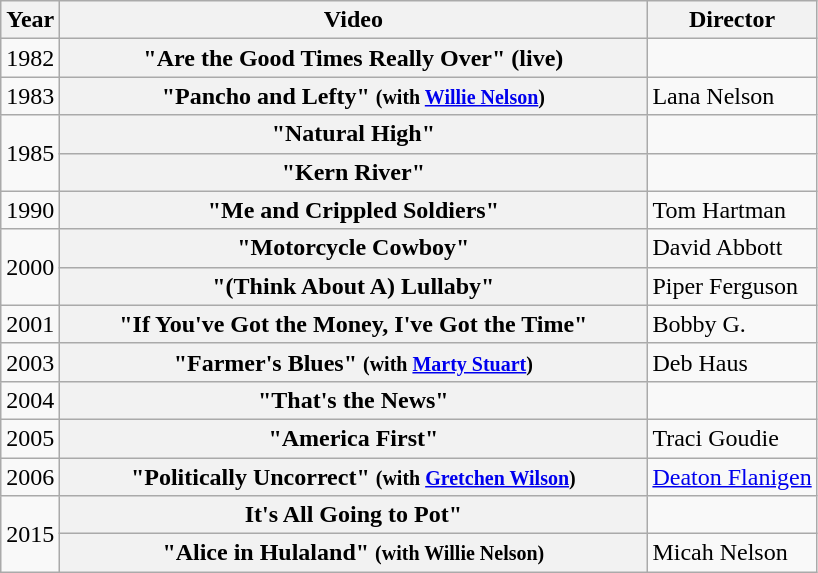<table class="wikitable plainrowheaders">
<tr>
<th>Year</th>
<th style="width:24em;">Video</th>
<th>Director</th>
</tr>
<tr>
<td>1982</td>
<th scope="row">"Are the Good Times Really Over" (live)</th>
<td></td>
</tr>
<tr>
<td>1983</td>
<th scope="row">"Pancho and Lefty" <small>(with <a href='#'>Willie Nelson</a>)</small></th>
<td>Lana Nelson</td>
</tr>
<tr>
<td rowspan="2">1985</td>
<th scope="row">"Natural High"</th>
<td></td>
</tr>
<tr>
<th scope="row">"Kern River"</th>
<td></td>
</tr>
<tr>
<td>1990</td>
<th scope="row">"Me and Crippled Soldiers"</th>
<td>Tom Hartman</td>
</tr>
<tr>
<td rowspan="2">2000</td>
<th scope="row">"Motorcycle Cowboy"</th>
<td>David Abbott</td>
</tr>
<tr>
<th scope="row">"(Think About A) Lullaby"</th>
<td>Piper Ferguson</td>
</tr>
<tr>
<td>2001</td>
<th scope="row">"If You've Got the Money, I've Got the Time"</th>
<td>Bobby G.</td>
</tr>
<tr>
<td>2003</td>
<th scope="row">"Farmer's Blues" <small>(with <a href='#'>Marty Stuart</a>)</small></th>
<td>Deb Haus</td>
</tr>
<tr>
<td>2004</td>
<th scope="row">"That's the News"</th>
<td></td>
</tr>
<tr>
<td>2005</td>
<th scope="row">"America First"</th>
<td>Traci Goudie</td>
</tr>
<tr>
<td>2006</td>
<th scope="row">"Politically Uncorrect" <small>(with <a href='#'>Gretchen Wilson</a>)</small></th>
<td><a href='#'>Deaton Flanigen</a></td>
</tr>
<tr>
<td rowspan = "2">2015</td>
<th scope = "row">It's All Going to Pot" </th>
<td></td>
</tr>
<tr>
<th scope="row">"Alice in Hulaland" <small>(with Willie Nelson)</small></th>
<td>Micah Nelson</td>
</tr>
</table>
